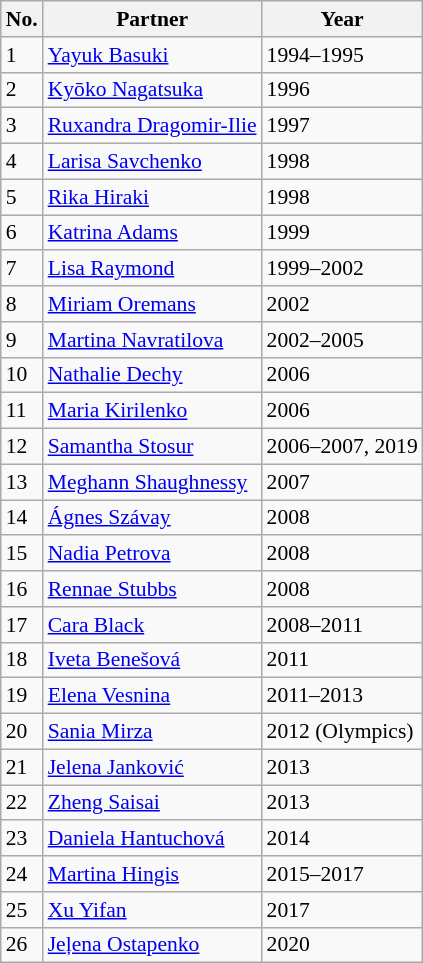<table class="wikitable sortable" style=font-size:90%>
<tr>
<th>No.</th>
<th>Partner</th>
<th>Year</th>
</tr>
<tr>
<td>1</td>
<td> <a href='#'>Yayuk Basuki</a></td>
<td>1994–1995</td>
</tr>
<tr>
<td>2</td>
<td> <a href='#'>Kyōko Nagatsuka</a></td>
<td>1996</td>
</tr>
<tr>
<td>3</td>
<td> <a href='#'>Ruxandra Dragomir-Ilie</a></td>
<td>1997</td>
</tr>
<tr>
<td>4</td>
<td> <a href='#'>Larisa Savchenko</a></td>
<td>1998</td>
</tr>
<tr>
<td>5</td>
<td> <a href='#'>Rika Hiraki</a></td>
<td>1998</td>
</tr>
<tr>
<td>6</td>
<td> <a href='#'>Katrina Adams</a></td>
<td>1999</td>
</tr>
<tr>
<td>7</td>
<td> <a href='#'>Lisa Raymond</a></td>
<td>1999–2002</td>
</tr>
<tr>
<td>8</td>
<td> <a href='#'>Miriam Oremans</a></td>
<td>2002</td>
</tr>
<tr>
<td>9</td>
<td> <a href='#'>Martina Navratilova</a></td>
<td>2002–2005</td>
</tr>
<tr>
<td>10</td>
<td> <a href='#'>Nathalie Dechy</a></td>
<td>2006</td>
</tr>
<tr>
<td>11</td>
<td> <a href='#'>Maria Kirilenko</a></td>
<td>2006</td>
</tr>
<tr>
<td>12</td>
<td> <a href='#'>Samantha Stosur</a></td>
<td>2006–2007, 2019</td>
</tr>
<tr>
<td>13</td>
<td> <a href='#'>Meghann Shaughnessy</a></td>
<td>2007</td>
</tr>
<tr>
<td>14</td>
<td> <a href='#'>Ágnes Szávay</a></td>
<td>2008</td>
</tr>
<tr>
<td>15</td>
<td> <a href='#'>Nadia Petrova</a></td>
<td>2008</td>
</tr>
<tr>
<td>16</td>
<td> <a href='#'>Rennae Stubbs</a></td>
<td>2008</td>
</tr>
<tr>
<td>17</td>
<td> <a href='#'>Cara Black</a></td>
<td>2008–2011</td>
</tr>
<tr>
<td>18</td>
<td> <a href='#'>Iveta Benešová</a></td>
<td>2011</td>
</tr>
<tr>
<td>19</td>
<td> <a href='#'>Elena Vesnina</a></td>
<td>2011–2013</td>
</tr>
<tr>
<td>20</td>
<td> <a href='#'>Sania Mirza</a></td>
<td>2012 (Olympics)</td>
</tr>
<tr>
<td>21</td>
<td> <a href='#'>Jelena Janković</a></td>
<td>2013</td>
</tr>
<tr>
<td>22</td>
<td> <a href='#'>Zheng Saisai</a></td>
<td>2013</td>
</tr>
<tr>
<td>23</td>
<td> <a href='#'>Daniela Hantuchová</a></td>
<td>2014</td>
</tr>
<tr>
<td>24</td>
<td> <a href='#'>Martina Hingis</a></td>
<td>2015–2017</td>
</tr>
<tr>
<td>25</td>
<td> <a href='#'>Xu Yifan</a></td>
<td>2017</td>
</tr>
<tr>
<td>26</td>
<td> <a href='#'>Jeļena Ostapenko</a></td>
<td>2020</td>
</tr>
</table>
